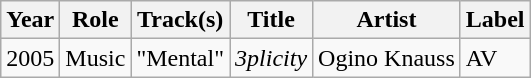<table class="wikitable">
<tr>
<th>Year</th>
<th>Role</th>
<th>Track(s)</th>
<th>Title</th>
<th>Artist</th>
<th>Label</th>
</tr>
<tr>
<td>2005</td>
<td>Music</td>
<td>"Mental"</td>
<td><em>3plicity</em></td>
<td>Ogino Knauss</td>
<td>AV</td>
</tr>
</table>
